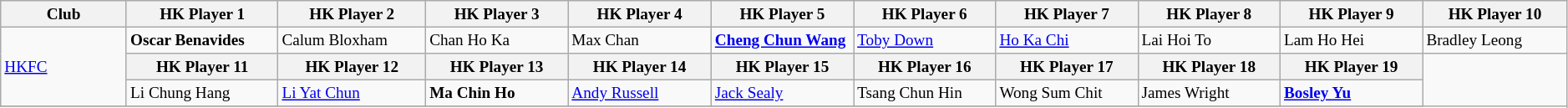<table class="wikitable" style="font-size:100%; font-size:80%;">
<tr>
<th style="width:130px;">Club</th>
<th style="width:150px;">HK Player 1</th>
<th style="width:150px;">HK Player 2</th>
<th style="width:150px;">HK Player 3</th>
<th style="width:150px;">HK Player 4</th>
<th style="width:150px;">HK Player 5</th>
<th style="width:150px;">HK Player 6</th>
<th style="width:150px;">HK Player 7</th>
<th style="width:150px;">HK Player 8</th>
<th style="width:150px;">HK Player 9</th>
<th style="width:150px;">HK Player 10</th>
</tr>
<tr>
<td rowspan="3"><a href='#'>HKFC</a></td>
<td><strong> Oscar Benavides</strong></td>
<td> Calum Bloxham</td>
<td> Chan Ho Ka</td>
<td> Max Chan</td>
<td><strong> <a href='#'>Cheng Chun Wang</a></strong></td>
<td> <a href='#'>Toby Down</a></td>
<td> <a href='#'>Ho Ka Chi</a></td>
<td> Lai Hoi To</td>
<td> Lam Ho Hei</td>
<td> Bradley Leong</td>
</tr>
<tr>
<th style="width:150px;">HK Player 11</th>
<th style="width:150px;">HK Player 12</th>
<th style="width:150px;">HK Player 13</th>
<th style="width:150px;">HK Player 14</th>
<th style="width:150px;">HK Player 15</th>
<th style="width:150px;">HK Player 16</th>
<th style="width:150px;">HK Player 17</th>
<th style="width:150px;">HK Player 18</th>
<th style="width:150px;">HK Player 19</th>
</tr>
<tr>
<td> Li Chung Hang</td>
<td> <a href='#'>Li Yat Chun</a></td>
<td><strong> Ma Chin Ho</strong></td>
<td> <a href='#'>Andy Russell</a></td>
<td> <a href='#'>Jack Sealy</a></td>
<td> Tsang Chun Hin</td>
<td> Wong Sum Chit</td>
<td> James Wright</td>
<td><strong> <a href='#'>Bosley Yu</a></strong></td>
</tr>
<tr>
</tr>
</table>
